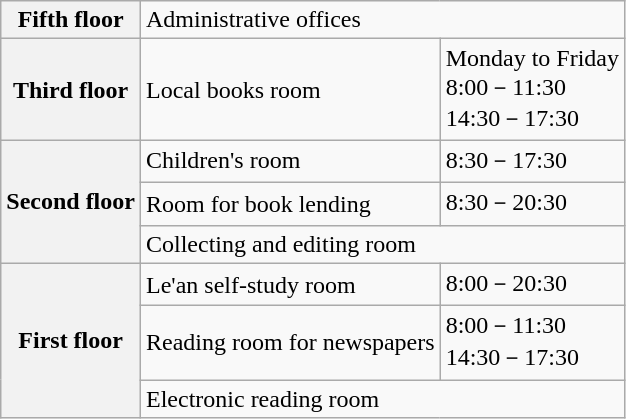<table class="wikitable">
<tr>
<th>Fifth floor</th>
<td colspan="2">Administrative offices</td>
</tr>
<tr>
<th>Third floor</th>
<td>Local books room</td>
<td>Monday to Friday<br>8:00－11:30<br>14:30－17:30</td>
</tr>
<tr>
<th rowspan="3">Second floor</th>
<td>Children's room</td>
<td>8:30－17:30</td>
</tr>
<tr>
<td>Room for book lending</td>
<td>8:30－20:30</td>
</tr>
<tr>
<td colspan="2">Collecting and editing room</td>
</tr>
<tr>
<th rowspan="3">First floor</th>
<td>Le'an self-study room</td>
<td>8:00－20:30</td>
</tr>
<tr>
<td>Reading room for newspapers</td>
<td>8:00－11:30<br>14:30－17:30</td>
</tr>
<tr>
<td colspan="2">Electronic reading room</td>
</tr>
</table>
